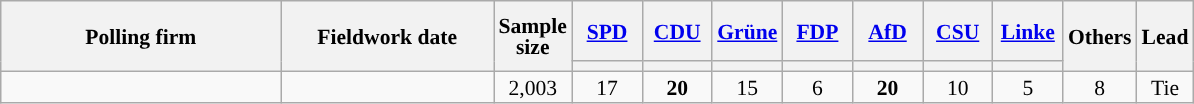<table class="wikitable sortable mw-datatable mw-collapsible" style="text-align:center;font-size:90%;line-height:14px;">
<tr style="height:40px;">
<th style="width:180px;" rowspan="2">Polling firm</th>
<th style="width:135px;" rowspan="2">Fieldwork date</th>
<th style="width:35px;" rowspan="2">Sample<br>size</th>
<th class="unsortable" style="width:40px;"><a href='#'>SPD</a></th>
<th class="unsortable" style="width:40px;"><a href='#'>CDU</a></th>
<th class="unsortable" style="width:40px;"><a href='#'>Grüne</a></th>
<th class="unsortable" style="width:40px;"><a href='#'>FDP</a></th>
<th class="unsortable" style="width:40px;"><a href='#'>AfD</a></th>
<th class="unsortable" style="width:40px;"><a href='#'>CSU</a></th>
<th class="unsortable" style="width:40px;"><a href='#'>Linke</a></th>
<th class="unsortable" style="width:30px;" rowspan="2">Others</th>
<th style="width:30px;" rowspan="2">Lead</th>
</tr>
<tr>
<th style="background:"></th>
<th style="background:"></th>
<th style="background:"></th>
<th style="background:"></th>
<th style="background:"></th>
<th style="background:"></th>
<th style="background:"></th>
</tr>
<tr>
<td></td>
<td></td>
<td>2,003</td>
<td>17</td>
<td><strong>20</strong></td>
<td>15</td>
<td>6</td>
<td><strong>20</strong></td>
<td>10</td>
<td>5</td>
<td>8</td>
<td>Tie</td>
</tr>
</table>
